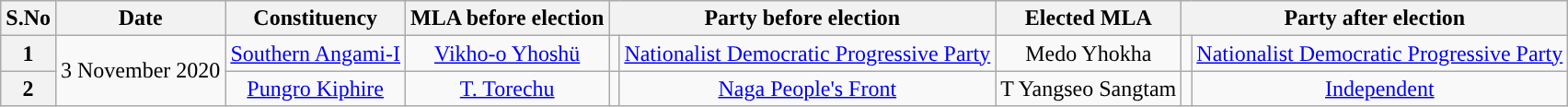<table class="wikitable sortable" style="text-align:center;">
<tr>
<th>S.No</th>
<th>Date</th>
<th>Constituency</th>
<th>MLA before election</th>
<th colspan="2">Party before election</th>
<th>Elected MLA</th>
<th colspan="2">Party after election</th>
</tr>
<tr>
<th>1</th>
<td rowspan="2">3 November 2020</td>
<td><a href='#'>Southern Angami-I</a></td>
<td><a href='#'>Vikho-o Yhoshü</a></td>
<td></td>
<td><a href='#'>Nationalist Democratic Progressive Party</a></td>
<td>Medo Yhokha</td>
<td></td>
<td><a href='#'>Nationalist Democratic Progressive Party</a></td>
</tr>
<tr>
<th>2</th>
<td><a href='#'>Pungro Kiphire</a></td>
<td><a href='#'>T. Torechu</a></td>
<td></td>
<td><a href='#'>Naga People's Front</a></td>
<td>T Yangseo Sangtam</td>
<td></td>
<td><a href='#'>Independent</a></td>
</tr>
</table>
